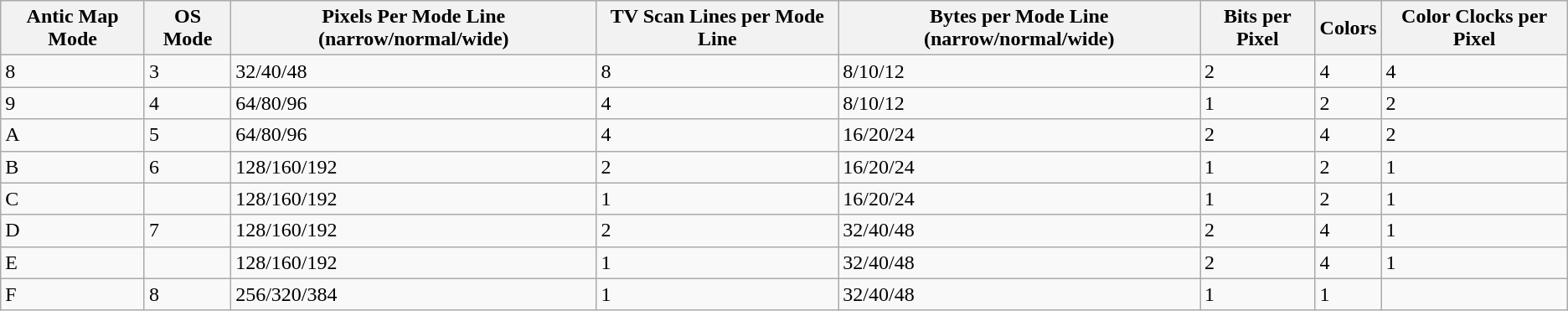<table class="wikitable">
<tr>
<th>Antic Map Mode</th>
<th>OS Mode</th>
<th>Pixels Per Mode Line (narrow/normal/wide)</th>
<th>TV Scan Lines per Mode Line</th>
<th>Bytes per Mode Line (narrow/normal/wide)</th>
<th>Bits per Pixel</th>
<th>Colors</th>
<th>Color Clocks per Pixel</th>
</tr>
<tr>
<td>8</td>
<td>3</td>
<td>32/40/48</td>
<td>8</td>
<td>8/10/12</td>
<td>2</td>
<td>4</td>
<td>4</td>
</tr>
<tr>
<td>9</td>
<td>4</td>
<td>64/80/96</td>
<td>4</td>
<td>8/10/12</td>
<td>1</td>
<td>2</td>
<td>2</td>
</tr>
<tr>
<td>A</td>
<td>5</td>
<td>64/80/96</td>
<td>4</td>
<td>16/20/24</td>
<td>2</td>
<td>4</td>
<td>2</td>
</tr>
<tr>
<td>B</td>
<td>6</td>
<td>128/160/192</td>
<td>2</td>
<td>16/20/24</td>
<td>1</td>
<td>2</td>
<td>1</td>
</tr>
<tr>
<td>C</td>
<td></td>
<td>128/160/192</td>
<td>1</td>
<td>16/20/24</td>
<td>1</td>
<td>2</td>
<td>1</td>
</tr>
<tr>
<td>D</td>
<td>7</td>
<td>128/160/192</td>
<td>2</td>
<td>32/40/48</td>
<td>2</td>
<td>4</td>
<td>1</td>
</tr>
<tr>
<td>E</td>
<td></td>
<td>128/160/192</td>
<td>1</td>
<td>32/40/48</td>
<td>2</td>
<td>4</td>
<td>1</td>
</tr>
<tr>
<td>F</td>
<td>8</td>
<td>256/320/384</td>
<td>1</td>
<td>32/40/48</td>
<td>1</td>
<td>1</td>
<td></td>
</tr>
</table>
